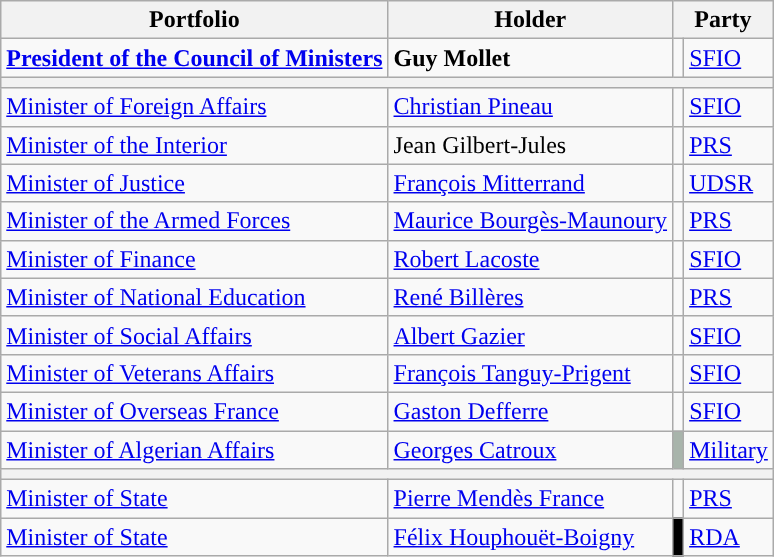<table class="wikitable">
<tr>
<th>Portfolio</th>
<th>Holder</th>
<th colspan=2>Party</th>
</tr>
<tr>
<td><strong><a href='#'>President of the Council of Ministers</a></strong></td>
<td><strong>Guy Mollet</strong></td>
<td style="background:"></td>
<td><a href='#'>SFIO</a></td>
</tr>
<tr>
<th colspan=4></th>
</tr>
<tr>
<td><a href='#'>Minister of Foreign Affairs</a></td>
<td><a href='#'>Christian Pineau</a></td>
<td style="background:"></td>
<td><a href='#'>SFIO</a></td>
</tr>
<tr>
<td><a href='#'>Minister of the Interior</a></td>
<td>Jean Gilbert-Jules</td>
<td style="background:"></td>
<td><a href='#'>PRS</a></td>
</tr>
<tr>
<td><a href='#'>Minister of Justice</a></td>
<td><a href='#'>François Mitterrand</a></td>
<td style="background:"></td>
<td><a href='#'>UDSR</a></td>
</tr>
<tr>
<td><a href='#'>Minister of the Armed Forces</a></td>
<td><a href='#'>Maurice Bourgès-Maunoury</a></td>
<td style="background:"></td>
<td><a href='#'>PRS</a></td>
</tr>
<tr>
<td><a href='#'>Minister of Finance</a></td>
<td><a href='#'>Robert Lacoste</a></td>
<td style="background:"></td>
<td><a href='#'>SFIO</a></td>
</tr>
<tr>
<td><a href='#'>Minister of National Education</a></td>
<td><a href='#'>René Billères</a></td>
<td style="background:"></td>
<td><a href='#'>PRS</a></td>
</tr>
<tr>
<td><a href='#'>Minister of Social Affairs</a></td>
<td><a href='#'>Albert Gazier</a></td>
<td style="background:"></td>
<td><a href='#'>SFIO</a></td>
</tr>
<tr>
<td><a href='#'>Minister of Veterans Affairs</a></td>
<td><a href='#'>François Tanguy-Prigent</a></td>
<td style="background:"></td>
<td><a href='#'>SFIO</a></td>
</tr>
<tr>
<td><a href='#'>Minister of Overseas France</a></td>
<td><a href='#'>Gaston Defferre</a></td>
<td style="background:"></td>
<td><a href='#'>SFIO</a></td>
</tr>
<tr>
<td><a href='#'>Minister of Algerian Affairs</a></td>
<td><a href='#'>Georges Catroux</a></td>
<td style="background:#A8B4AB;"></td>
<td><a href='#'>Military</a></td>
</tr>
<tr>
<th colspan=4></th>
</tr>
<tr>
<td><a href='#'>Minister of State</a></td>
<td><a href='#'>Pierre Mendès France</a></td>
<td style="background:"></td>
<td><a href='#'>PRS</a></td>
</tr>
<tr>
<td><a href='#'>Minister of State</a></td>
<td><a href='#'>Félix Houphouët-Boigny</a></td>
<td style="background:#000;"></td>
<td><a href='#'>RDA</a></td>
</tr>
</table>
